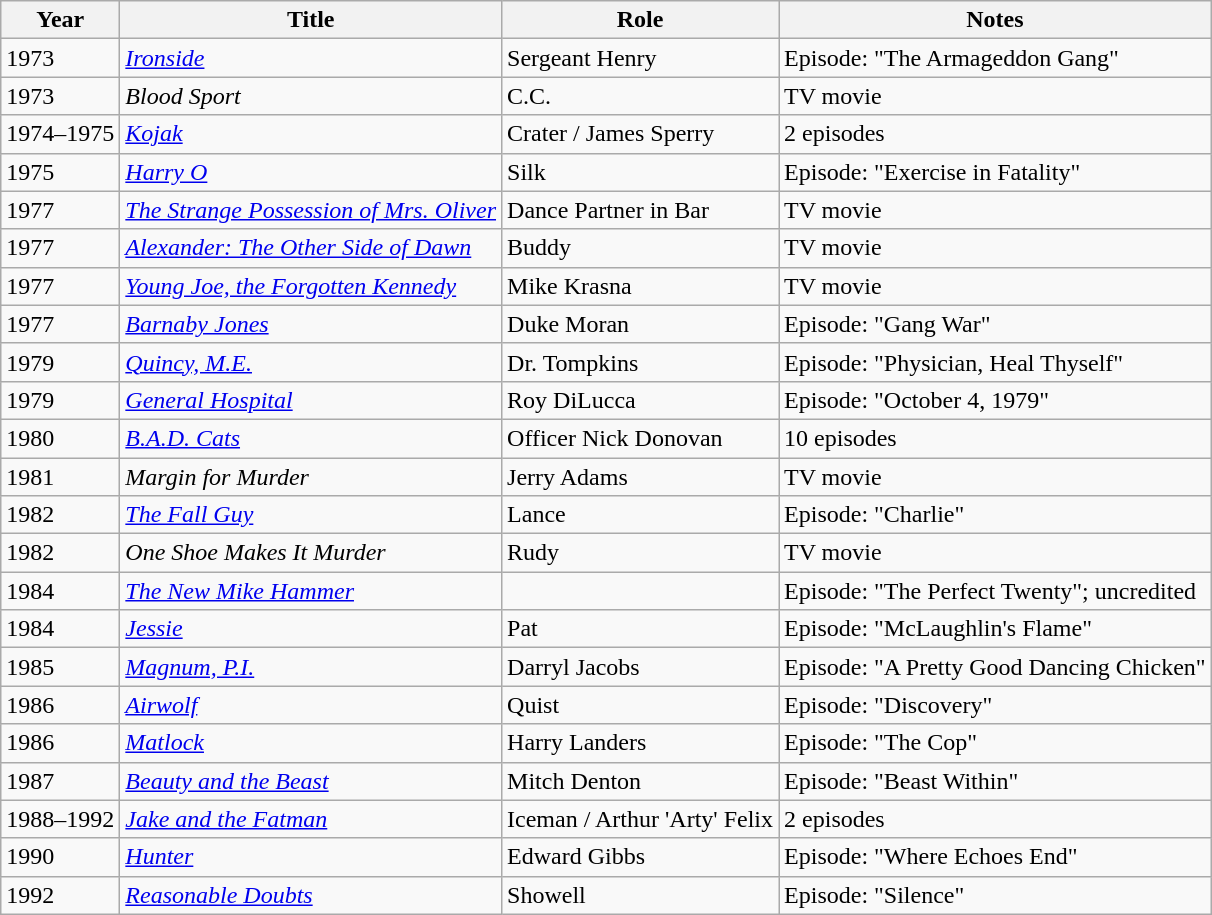<table class="wikitable sortable">
<tr>
<th>Year</th>
<th>Title</th>
<th>Role</th>
<th>Notes</th>
</tr>
<tr>
<td>1973</td>
<td><em><a href='#'>Ironside</a></em></td>
<td>Sergeant Henry</td>
<td>Episode: "The Armageddon Gang"</td>
</tr>
<tr>
<td>1973</td>
<td><em>Blood Sport</em></td>
<td>C.C.</td>
<td>TV movie</td>
</tr>
<tr>
<td>1974–1975</td>
<td><em><a href='#'>Kojak</a></em></td>
<td>Crater / James Sperry</td>
<td>2 episodes</td>
</tr>
<tr>
<td>1975</td>
<td><em><a href='#'>Harry O</a></em></td>
<td>Silk</td>
<td>Episode: "Exercise in Fatality"</td>
</tr>
<tr>
<td>1977</td>
<td><em><a href='#'>The Strange Possession of Mrs. Oliver</a></em></td>
<td>Dance Partner in Bar</td>
<td>TV movie</td>
</tr>
<tr>
<td>1977</td>
<td><em><a href='#'>Alexander: The Other Side of Dawn</a></em></td>
<td>Buddy</td>
<td>TV movie</td>
</tr>
<tr>
<td>1977</td>
<td><em><a href='#'>Young Joe, the Forgotten Kennedy</a></em></td>
<td>Mike Krasna</td>
<td>TV movie</td>
</tr>
<tr>
<td>1977</td>
<td><em><a href='#'>Barnaby Jones</a></em></td>
<td>Duke Moran</td>
<td>Episode: "Gang War"</td>
</tr>
<tr>
<td>1979</td>
<td><em><a href='#'>Quincy, M.E.</a></em></td>
<td>Dr. Tompkins</td>
<td>Episode: "Physician, Heal Thyself"</td>
</tr>
<tr>
<td>1979</td>
<td><em><a href='#'>General Hospital</a></em></td>
<td>Roy DiLucca</td>
<td>Episode: "October 4, 1979"</td>
</tr>
<tr>
<td>1980</td>
<td><em><a href='#'>B.A.D. Cats</a></em></td>
<td>Officer Nick Donovan</td>
<td>10 episodes</td>
</tr>
<tr>
<td>1981</td>
<td><em>Margin for Murder</em></td>
<td>Jerry Adams</td>
<td>TV movie</td>
</tr>
<tr>
<td>1982</td>
<td><em><a href='#'>The Fall Guy</a></em></td>
<td>Lance</td>
<td>Episode: "Charlie"</td>
</tr>
<tr>
<td>1982</td>
<td><em>One Shoe Makes It Murder</em></td>
<td>Rudy</td>
<td>TV movie</td>
</tr>
<tr>
<td>1984</td>
<td><em><a href='#'>The New Mike Hammer</a></em></td>
<td></td>
<td>Episode: "The Perfect Twenty"; uncredited</td>
</tr>
<tr>
<td>1984</td>
<td><em><a href='#'>Jessie</a></em></td>
<td>Pat</td>
<td>Episode: "McLaughlin's Flame"</td>
</tr>
<tr>
<td>1985</td>
<td><em><a href='#'>Magnum, P.I.</a></em></td>
<td>Darryl Jacobs</td>
<td>Episode: "A Pretty Good Dancing Chicken"</td>
</tr>
<tr>
<td>1986</td>
<td><em><a href='#'>Airwolf</a></em></td>
<td>Quist</td>
<td>Episode: "Discovery"</td>
</tr>
<tr>
<td>1986</td>
<td><em><a href='#'>Matlock</a></em></td>
<td>Harry Landers</td>
<td>Episode: "The Cop"</td>
</tr>
<tr>
<td>1987</td>
<td><em><a href='#'>Beauty and the Beast</a></em></td>
<td>Mitch Denton</td>
<td>Episode: "Beast Within"</td>
</tr>
<tr>
<td>1988–1992</td>
<td><em><a href='#'>Jake and the Fatman</a></em></td>
<td>Iceman / Arthur 'Arty' Felix</td>
<td>2 episodes</td>
</tr>
<tr>
<td>1990</td>
<td><em><a href='#'>Hunter</a></em></td>
<td>Edward Gibbs</td>
<td>Episode: "Where Echoes End"</td>
</tr>
<tr>
<td>1992</td>
<td><em><a href='#'>Reasonable Doubts</a></em></td>
<td>Showell</td>
<td>Episode: "Silence"</td>
</tr>
</table>
